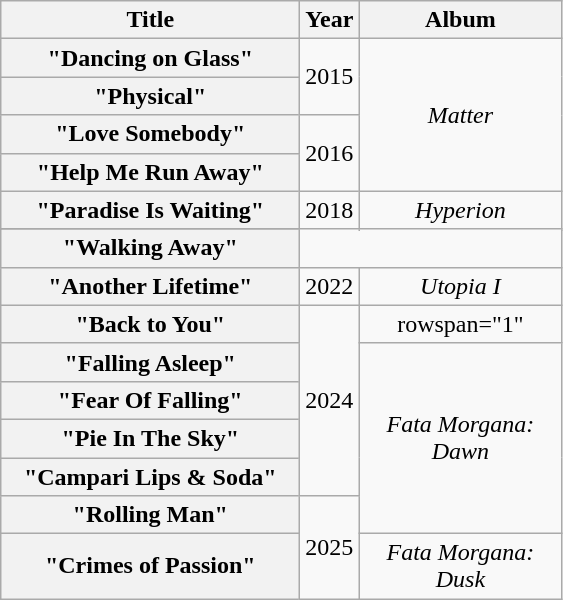<table class="wikitable plainrowheaders" style="text-align:center;">
<tr>
<th scope="col" style="width:12em;">Title</th>
<th scope="col">Year</th>
<th scope="col" style="width:8em;">Album</th>
</tr>
<tr>
<th scope="row">"Dancing on Glass"</th>
<td rowspan="2">2015</td>
<td rowspan="4"><em>Matter</em></td>
</tr>
<tr>
<th scope="row">"Physical"</th>
</tr>
<tr>
<th scope="row">"Love Somebody"</th>
<td rowspan="2">2016</td>
</tr>
<tr>
<th scope="row">"Help Me Run Away"</th>
</tr>
<tr>
<th scope="row">"Paradise Is Waiting"</th>
<td rowspan="2">2018</td>
<td rowspan="2"><em>Hyperion</em></td>
</tr>
<tr>
</tr>
<tr>
<th scope="row">"Walking Away"</th>
</tr>
<tr>
<th scope="row">"Another Lifetime"</th>
<td>2022</td>
<td><em>Utopia I</em></td>
</tr>
<tr>
<th scope="row">"Back to You"</th>
<td rowspan="5">2024</td>
<td>rowspan="1" </td>
</tr>
<tr>
<th scope="row">"Falling Asleep"</th>
<td rowspan="5"><em>Fata Morgana: Dawn</em></td>
</tr>
<tr>
<th scope="row">"Fear Of Falling"</th>
</tr>
<tr>
<th scope="row">"Pie In The Sky"</th>
</tr>
<tr>
<th scope="row">"Campari Lips & Soda"</th>
</tr>
<tr>
<th scope="row">"Rolling Man"</th>
<td rowspan="2">2025</td>
</tr>
<tr>
<th scope="row">"Crimes of Passion"</th>
<td rowspan="1"><em>Fata Morgana: Dusk</em></td>
</tr>
</table>
